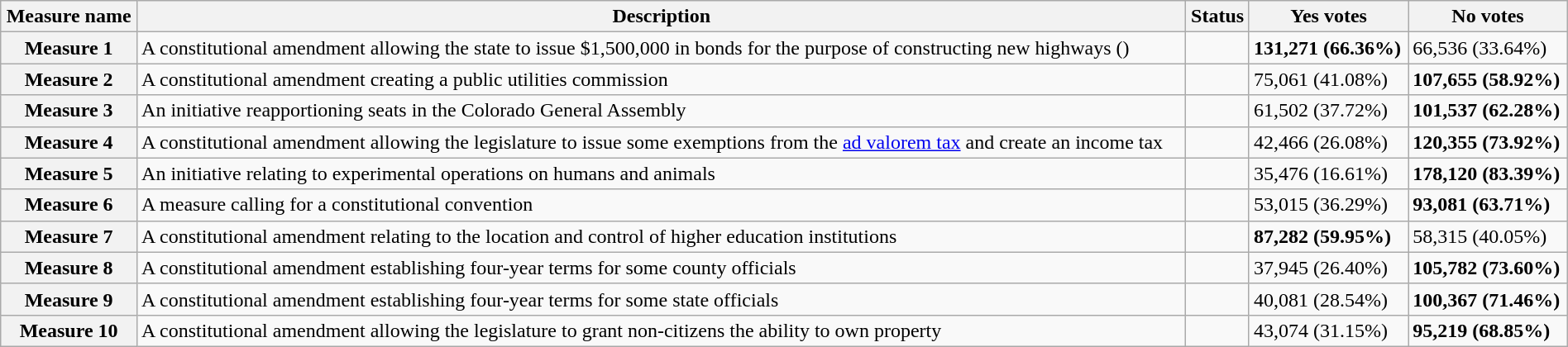<table class="wikitable sortable plainrowheaders" style="width:100%">
<tr>
<th scope="col">Measure name</th>
<th class="unsortable" scope="col">Description</th>
<th scope="col">Status</th>
<th scope="col">Yes votes</th>
<th scope="col">No votes</th>
</tr>
<tr>
<th scope="row">Measure 1</th>
<td>A constitutional amendment allowing the state to issue $1,500,000 in bonds for the purpose of constructing new highways ()</td>
<td></td>
<td><strong>131,271 (66.36%)</strong></td>
<td>66,536 (33.64%)</td>
</tr>
<tr>
<th scope="row">Measure 2</th>
<td>A constitutional amendment creating a public utilities commission</td>
<td></td>
<td>75,061 (41.08%)</td>
<td><strong>107,655 (58.92%)</strong></td>
</tr>
<tr>
<th scope="row">Measure 3</th>
<td>An initiative reapportioning seats in the Colorado General Assembly</td>
<td></td>
<td>61,502 (37.72%)</td>
<td><strong>101,537 (62.28%)</strong></td>
</tr>
<tr>
<th scope="row">Measure 4</th>
<td>A constitutional amendment allowing the legislature to issue some exemptions from the <a href='#'>ad valorem tax</a> and create an income tax</td>
<td></td>
<td>42,466 (26.08%)</td>
<td><strong>120,355 (73.92%)</strong></td>
</tr>
<tr>
<th scope="row">Measure 5</th>
<td>An initiative relating to experimental operations on humans and animals</td>
<td></td>
<td>35,476 (16.61%)</td>
<td><strong>178,120 (83.39%)</strong></td>
</tr>
<tr>
<th scope="row">Measure 6</th>
<td>A measure calling for a constitutional convention</td>
<td></td>
<td>53,015 (36.29%)</td>
<td><strong>93,081 (63.71%)</strong></td>
</tr>
<tr>
<th scope="row">Measure 7</th>
<td>A constitutional amendment relating to the location and control of higher education institutions</td>
<td></td>
<td><strong>87,282 (59.95%)</strong></td>
<td>58,315 (40.05%)</td>
</tr>
<tr>
<th scope="row">Measure 8</th>
<td>A constitutional amendment establishing four-year terms for some county officials</td>
<td></td>
<td>37,945 (26.40%)</td>
<td><strong>105,782 (73.60%)</strong></td>
</tr>
<tr>
<th scope="row">Measure 9</th>
<td>A constitutional amendment establishing four-year terms for some state officials</td>
<td></td>
<td>40,081 (28.54%)</td>
<td><strong>100,367 (71.46%)</strong></td>
</tr>
<tr>
<th scope="row">Measure 10</th>
<td>A constitutional amendment allowing the legislature to grant non-citizens the ability to own property</td>
<td></td>
<td>43,074 (31.15%)</td>
<td><strong>95,219 (68.85%)</strong></td>
</tr>
</table>
